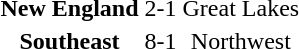<table>
<tr>
<td align=center><strong>New England</strong></td>
<td align=center>2-1</td>
<td align=center>Great Lakes</td>
</tr>
<tr>
<td align=center><strong>Southeast</strong></td>
<td align=center>8-1</td>
<td align=center>Northwest</td>
</tr>
</table>
